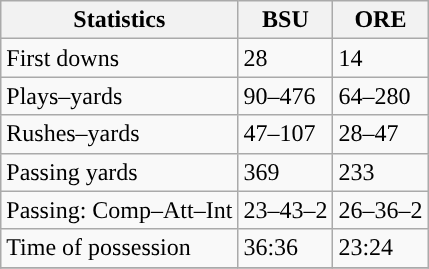<table class="wikitable">
<tr>
<th>Statistics</th>
<th>BSU</th>
<th>ORE</th>
</tr>
<tr>
<td>First downs</td>
<td>28</td>
<td>14</td>
</tr>
<tr>
<td>Plays–yards</td>
<td>90–476</td>
<td>64–280</td>
</tr>
<tr>
<td>Rushes–yards</td>
<td>47–107</td>
<td>28–47</td>
</tr>
<tr>
<td>Passing yards</td>
<td>369</td>
<td>233</td>
</tr>
<tr>
<td>Passing: Comp–Att–Int</td>
<td>23–43–2</td>
<td>26–36–2</td>
</tr>
<tr>
<td>Time of possession</td>
<td>36:36</td>
<td>23:24</td>
</tr>
<tr>
</tr>
</table>
